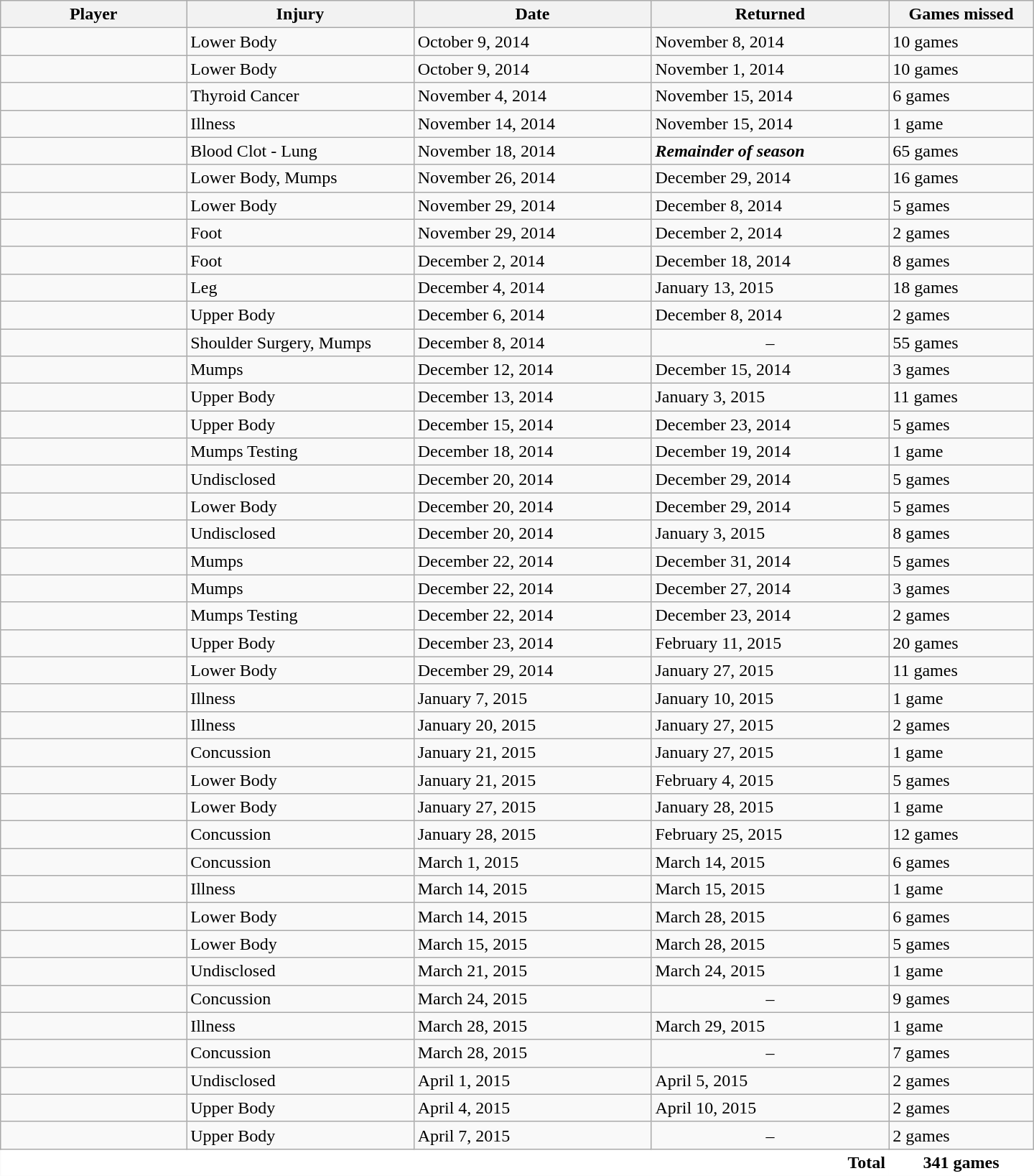<table class="wikitable sortable" style="width:60em; border:0;">
<tr>
<th width=18%>Player</th>
<th width=22% class=unsortable>Injury</th>
<th width=23% class=unsortable>Date</th>
<th width=23% class=unsortable>Returned</th>
<th width=14% class=unsortable>Games missed</th>
</tr>
<tr>
<td></td>
<td>Lower Body</td>
<td>October 9, 2014</td>
<td>November 8, 2014</td>
<td>10 games</td>
</tr>
<tr>
<td></td>
<td>Lower Body</td>
<td>October 9, 2014</td>
<td>November 1, 2014</td>
<td>10 games</td>
</tr>
<tr>
<td></td>
<td>Thyroid Cancer</td>
<td>November 4, 2014</td>
<td>November 15, 2014</td>
<td>6 games</td>
</tr>
<tr>
<td></td>
<td>Illness</td>
<td>November 14, 2014</td>
<td>November 15, 2014</td>
<td>1 game</td>
</tr>
<tr>
<td></td>
<td>Blood Clot - Lung</td>
<td>November 18, 2014</td>
<td><strong><em>Remainder of season</em></strong></td>
<td>65 games</td>
</tr>
<tr>
<td></td>
<td>Lower Body, Mumps</td>
<td>November 26, 2014</td>
<td>December 29, 2014</td>
<td>16 games</td>
</tr>
<tr>
<td></td>
<td>Lower Body</td>
<td>November 29, 2014</td>
<td>December 8, 2014</td>
<td>5 games</td>
</tr>
<tr>
<td></td>
<td>Foot</td>
<td>November 29, 2014</td>
<td>December 2, 2014</td>
<td>2 games</td>
</tr>
<tr>
<td></td>
<td>Foot</td>
<td>December 2, 2014</td>
<td>December 18, 2014</td>
<td>8 games</td>
</tr>
<tr>
<td></td>
<td>Leg</td>
<td>December 4, 2014</td>
<td>January 13, 2015</td>
<td>18 games</td>
</tr>
<tr>
<td></td>
<td>Upper Body</td>
<td>December 6, 2014</td>
<td>December 8, 2014</td>
<td>2 games</td>
</tr>
<tr>
<td></td>
<td>Shoulder Surgery, Mumps</td>
<td>December 8, 2014</td>
<td align=center>–</td>
<td>55 games</td>
</tr>
<tr>
<td></td>
<td>Mumps</td>
<td>December 12, 2014</td>
<td>December 15, 2014</td>
<td>3 games</td>
</tr>
<tr>
<td></td>
<td>Upper Body</td>
<td>December 13, 2014</td>
<td>January 3, 2015</td>
<td>11 games</td>
</tr>
<tr>
<td></td>
<td>Upper Body</td>
<td>December 15, 2014</td>
<td>December 23, 2014</td>
<td>5 games</td>
</tr>
<tr>
<td></td>
<td>Mumps Testing</td>
<td>December 18, 2014</td>
<td>December 19, 2014</td>
<td>1 game</td>
</tr>
<tr>
<td></td>
<td>Undisclosed</td>
<td>December 20, 2014</td>
<td>December 29, 2014</td>
<td>5 games</td>
</tr>
<tr>
<td></td>
<td>Lower Body</td>
<td>December 20, 2014</td>
<td>December 29, 2014</td>
<td>5 games</td>
</tr>
<tr>
<td></td>
<td>Undisclosed</td>
<td>December 20, 2014</td>
<td>January 3, 2015</td>
<td>8 games</td>
</tr>
<tr>
<td></td>
<td>Mumps</td>
<td>December 22, 2014</td>
<td>December 31, 2014</td>
<td>5 games</td>
</tr>
<tr>
<td></td>
<td>Mumps</td>
<td>December 22, 2014</td>
<td>December 27, 2014</td>
<td>3 games</td>
</tr>
<tr>
<td></td>
<td>Mumps Testing</td>
<td>December 22, 2014</td>
<td>December 23, 2014</td>
<td>2 games</td>
</tr>
<tr>
<td></td>
<td>Upper Body</td>
<td>December 23, 2014</td>
<td>February 11, 2015</td>
<td>20 games</td>
</tr>
<tr>
<td></td>
<td>Lower Body</td>
<td>December 29, 2014</td>
<td>January 27, 2015</td>
<td>11 games</td>
</tr>
<tr>
<td></td>
<td>Illness</td>
<td>January 7, 2015</td>
<td>January 10, 2015</td>
<td>1 game</td>
</tr>
<tr>
<td></td>
<td>Illness</td>
<td>January 20, 2015</td>
<td>January 27, 2015</td>
<td>2 games</td>
</tr>
<tr>
<td></td>
<td>Concussion</td>
<td>January 21, 2015</td>
<td>January 27, 2015</td>
<td>1 game</td>
</tr>
<tr>
<td></td>
<td>Lower Body</td>
<td>January 21, 2015</td>
<td>February 4, 2015</td>
<td>5 games</td>
</tr>
<tr>
<td></td>
<td>Lower Body</td>
<td>January 27, 2015</td>
<td>January 28, 2015</td>
<td>1 game</td>
</tr>
<tr>
<td></td>
<td>Concussion</td>
<td>January 28, 2015</td>
<td>February 25, 2015</td>
<td>12 games</td>
</tr>
<tr>
<td></td>
<td>Concussion</td>
<td>March 1, 2015</td>
<td>March 14, 2015</td>
<td>6 games</td>
</tr>
<tr>
<td></td>
<td>Illness</td>
<td>March 14, 2015</td>
<td>March 15, 2015</td>
<td>1 game</td>
</tr>
<tr>
<td></td>
<td>Lower Body</td>
<td>March 14, 2015</td>
<td>March 28, 2015</td>
<td>6 games</td>
</tr>
<tr>
<td></td>
<td>Lower Body</td>
<td>March 15, 2015</td>
<td>March 28, 2015</td>
<td>5 games</td>
</tr>
<tr>
<td></td>
<td>Undisclosed</td>
<td>March 21, 2015</td>
<td>March 24, 2015</td>
<td>1 game</td>
</tr>
<tr>
<td></td>
<td>Concussion</td>
<td>March 24, 2015</td>
<td align=center>–</td>
<td>9 games</td>
</tr>
<tr>
<td></td>
<td>Illness</td>
<td>March 28, 2015</td>
<td>March 29, 2015</td>
<td>1 game</td>
</tr>
<tr>
<td></td>
<td>Concussion</td>
<td>March 28, 2015</td>
<td align=center>–</td>
<td>7 games</td>
</tr>
<tr>
<td></td>
<td>Undisclosed</td>
<td>April 1, 2015</td>
<td>April 5, 2015</td>
<td>2 games</td>
</tr>
<tr>
<td></td>
<td>Upper Body</td>
<td>April 4, 2015</td>
<td>April 10, 2015</td>
<td>2 games</td>
</tr>
<tr>
<td></td>
<td>Upper Body</td>
<td>April 7, 2015</td>
<td align=center>–</td>
<td>2 games</td>
</tr>
<tr style="background:#FFF; font-weight:bold;" class=sortbottom>
<td colspan=4 style="text-align:right; border:0;">Total</td>
<td style="text-align:center; border:0;">341 games</td>
</tr>
</table>
